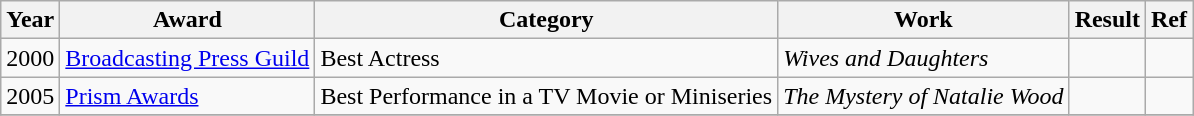<table class="wikitable plainrowheaders">
<tr>
<th>Year</th>
<th>Award</th>
<th>Category</th>
<th>Work</th>
<th>Result</th>
<th>Ref</th>
</tr>
<tr>
<td>2000</td>
<td><a href='#'>Broadcasting Press Guild</a></td>
<td>Best Actress</td>
<td><em>Wives and Daughters</em></td>
<td></td>
<td></td>
</tr>
<tr>
<td>2005</td>
<td><a href='#'>Prism Awards</a></td>
<td>Best Performance in a TV Movie or Miniseries</td>
<td><em>The Mystery of Natalie Wood</em></td>
<td></td>
<td></td>
</tr>
<tr>
</tr>
</table>
